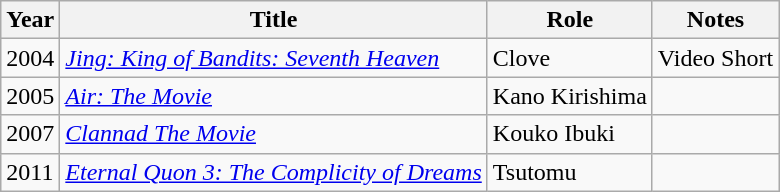<table class="wikitable sortable">
<tr>
<th>Year</th>
<th>Title</th>
<th>Role</th>
<th>Notes</th>
</tr>
<tr>
<td>2004</td>
<td><em><a href='#'>Jing: King of Bandits: Seventh Heaven</a></em></td>
<td>Clove</td>
<td>Video Short</td>
</tr>
<tr>
<td>2005</td>
<td><em><a href='#'>Air: The Movie</a></em></td>
<td>Kano Kirishima</td>
<td></td>
</tr>
<tr>
<td>2007</td>
<td><em><a href='#'>Clannad The Movie</a></em></td>
<td>Kouko Ibuki</td>
<td></td>
</tr>
<tr>
<td>2011</td>
<td><em><a href='#'>Eternal Quon 3: The Complicity of Dreams</a></em></td>
<td>Tsutomu</td>
<td></td>
</tr>
</table>
